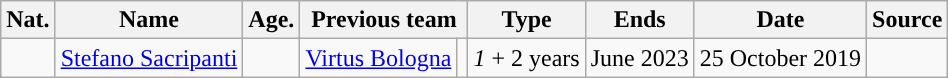<table class="wikitable sortable">
<tr>
<th>Nat.</th>
<th>Name</th>
<th>Age.</th>
<th colspan=2>Previous team</th>
<th>Type</th>
<th>Ends</th>
<th>Date</th>
<th>Source</th>
</tr>
<tr>
<td style="text-align: center;"></td>
<td><a href='#'>Stefano Sacripanti</a></td>
<td style="text-align: center;"></td>
<td><a href='#'>Virtus Bologna</a></td>
<td style="text-align: center;"></td>
<td><em>1</em> + 2 years</td>
<td>June 2023</td>
<td>25 October 2019</td>
<td style="text-align: center;"></td>
</tr>
</table>
